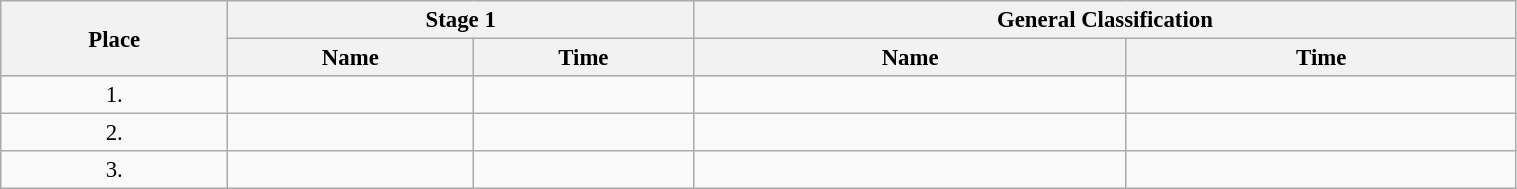<table class=wikitable style="font-size:95%" width="80%">
<tr>
<th rowspan="2">Place</th>
<th colspan="2">Stage 1</th>
<th colspan="2">General Classification</th>
</tr>
<tr>
<th>Name</th>
<th>Time</th>
<th>Name</th>
<th>Time</th>
</tr>
<tr>
<td align="center">1.</td>
<td></td>
<td></td>
<td></td>
<td></td>
</tr>
<tr>
<td align="center">2.</td>
<td></td>
<td></td>
<td></td>
<td></td>
</tr>
<tr>
<td align="center">3.</td>
<td></td>
<td></td>
<td></td>
<td></td>
</tr>
</table>
